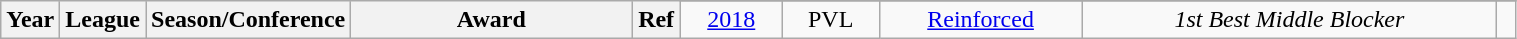<table class="wikitable sortable" style="text-align:center" width="80%">
<tr>
<th style="width:5px;" rowspan="2">Year</th>
<th style="width:25px;" rowspan="2">League</th>
<th style="width:100px;" rowspan="2">Season/Conference</th>
<th style="width:180px;" rowspan="2">Award</th>
<th style="width:25px;" rowspan="2">Ref</th>
</tr>
<tr align=center>
<td><a href='#'>2018</a></td>
<td>PVL</td>
<td><a href='#'>Reinforced</a></td>
<td><em>1st Best Middle Blocker </em></td>
<td></td>
</tr>
</table>
